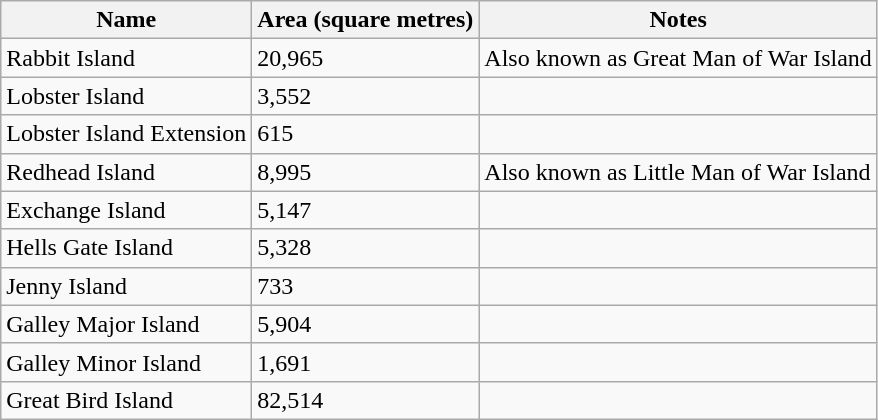<table class="wikitable sortable">
<tr>
<th>Name</th>
<th>Area (square metres)</th>
<th>Notes</th>
</tr>
<tr>
<td>Rabbit Island</td>
<td>20,965</td>
<td>Also known as Great Man of War Island</td>
</tr>
<tr>
<td>Lobster Island</td>
<td>3,552</td>
<td></td>
</tr>
<tr>
<td>Lobster Island Extension</td>
<td>615</td>
<td></td>
</tr>
<tr>
<td>Redhead Island</td>
<td>8,995</td>
<td>Also known as Little Man of War Island</td>
</tr>
<tr>
<td>Exchange Island</td>
<td>5,147</td>
<td></td>
</tr>
<tr>
<td>Hells Gate Island</td>
<td>5,328</td>
<td></td>
</tr>
<tr>
<td>Jenny Island</td>
<td>733</td>
<td></td>
</tr>
<tr>
<td>Galley Major Island</td>
<td>5,904</td>
<td></td>
</tr>
<tr>
<td>Galley Minor Island</td>
<td>1,691</td>
<td></td>
</tr>
<tr>
<td>Great Bird Island</td>
<td>82,514</td>
<td></td>
</tr>
</table>
